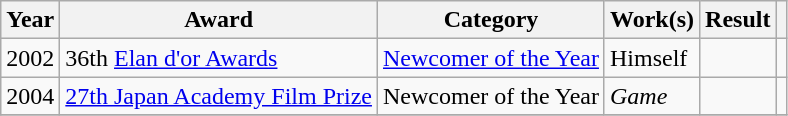<table class="wikitable">
<tr>
<th>Year</th>
<th>Award</th>
<th>Category</th>
<th>Work(s)</th>
<th>Result</th>
<th></th>
</tr>
<tr>
<td>2002</td>
<td>36th <a href='#'>Elan d'or Awards</a></td>
<td><a href='#'>Newcomer of the Year</a></td>
<td>Himself</td>
<td></td>
<td></td>
</tr>
<tr>
<td>2004</td>
<td><a href='#'>27th Japan Academy Film Prize</a></td>
<td>Newcomer of the Year</td>
<td><em>Game</em></td>
<td></td>
<td></td>
</tr>
<tr>
</tr>
</table>
